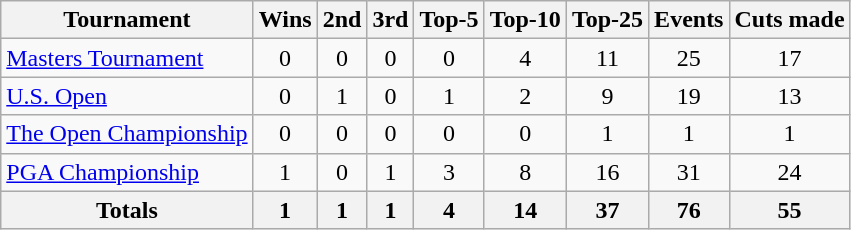<table class=wikitable style=text-align:center>
<tr>
<th>Tournament</th>
<th>Wins</th>
<th>2nd</th>
<th>3rd</th>
<th>Top-5</th>
<th>Top-10</th>
<th>Top-25</th>
<th>Events</th>
<th>Cuts made</th>
</tr>
<tr>
<td align=left><a href='#'>Masters Tournament</a></td>
<td>0</td>
<td>0</td>
<td>0</td>
<td>0</td>
<td>4</td>
<td>11</td>
<td>25</td>
<td>17</td>
</tr>
<tr>
<td align=left><a href='#'>U.S. Open</a></td>
<td>0</td>
<td>1</td>
<td>0</td>
<td>1</td>
<td>2</td>
<td>9</td>
<td>19</td>
<td>13</td>
</tr>
<tr>
<td align=left><a href='#'>The Open Championship</a></td>
<td>0</td>
<td>0</td>
<td>0</td>
<td>0</td>
<td>0</td>
<td>1</td>
<td>1</td>
<td>1</td>
</tr>
<tr>
<td align=left><a href='#'>PGA Championship</a></td>
<td>1</td>
<td>0</td>
<td>1</td>
<td>3</td>
<td>8</td>
<td>16</td>
<td>31</td>
<td>24</td>
</tr>
<tr>
<th>Totals</th>
<th>1</th>
<th>1</th>
<th>1</th>
<th>4</th>
<th>14</th>
<th>37</th>
<th>76</th>
<th>55</th>
</tr>
</table>
